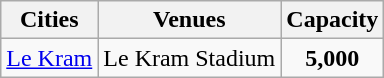<table class="wikitable">
<tr>
<th>Cities</th>
<th>Venues</th>
<th>Capacity</th>
</tr>
<tr>
<td><a href='#'>Le Kram</a></td>
<td>Le Kram Stadium</td>
<td align=center><strong>5,000</strong></td>
</tr>
</table>
